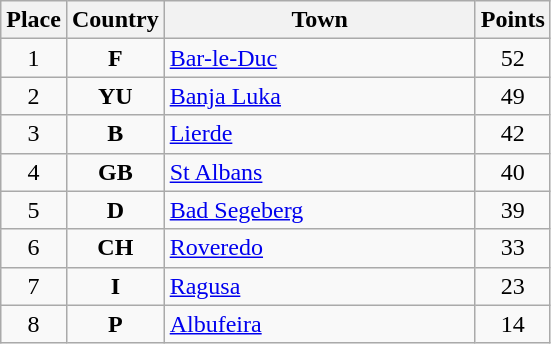<table class="wikitable">
<tr>
<th width="25">Place</th>
<th width="25">Country</th>
<th width="200">Town</th>
<th width="25">Points</th>
</tr>
<tr>
<td align="center">1</td>
<td align="center"><strong>F</strong></td>
<td align="left"><a href='#'>Bar-le-Duc</a></td>
<td align="center">52</td>
</tr>
<tr>
<td align="center">2</td>
<td align="center"><strong>YU</strong></td>
<td align="left"><a href='#'>Banja Luka</a></td>
<td align="center">49</td>
</tr>
<tr>
<td align="center">3</td>
<td align="center"><strong>B</strong></td>
<td align="left"><a href='#'>Lierde</a></td>
<td align="center">42</td>
</tr>
<tr>
<td align="center">4</td>
<td align="center"><strong>GB</strong></td>
<td align="left"><a href='#'>St Albans</a></td>
<td align="center">40</td>
</tr>
<tr>
<td align="center">5</td>
<td align="center"><strong>D</strong></td>
<td align="left"><a href='#'>Bad Segeberg</a></td>
<td align="center">39</td>
</tr>
<tr>
<td align="center">6</td>
<td align="center"><strong>CH</strong></td>
<td align="left"><a href='#'>Roveredo</a></td>
<td align="center">33</td>
</tr>
<tr>
<td align="center">7</td>
<td align="center"><strong>I</strong></td>
<td align="left"><a href='#'>Ragusa</a></td>
<td align="center">23</td>
</tr>
<tr>
<td align="center">8</td>
<td align="center"><strong>P</strong></td>
<td align="left"><a href='#'>Albufeira</a></td>
<td align="center">14</td>
</tr>
</table>
